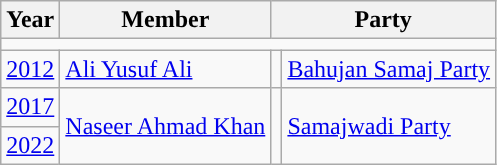<table class="wikitable">
<tr>
<th>Year</th>
<th>Member</th>
<th colspan="2">Party</th>
</tr>
<tr>
<td colspan="4"></td>
</tr>
<tr>
<td><a href='#'>2012</a></td>
<td><a href='#'>Ali Yusuf Ali</a></td>
<td style="background-color: "></td>
<td><a href='#'>Bahujan Samaj Party</a></td>
</tr>
<tr>
<td><a href='#'>2017</a></td>
<td rowspan="2"><a href='#'>Naseer Ahmad Khan</a></td>
<td rowspan="2" style="background-color: "></td>
<td rowspan="2"><a href='#'>Samajwadi Party</a></td>
</tr>
<tr>
<td><a href='#'>2022</a></td>
</tr>
</table>
